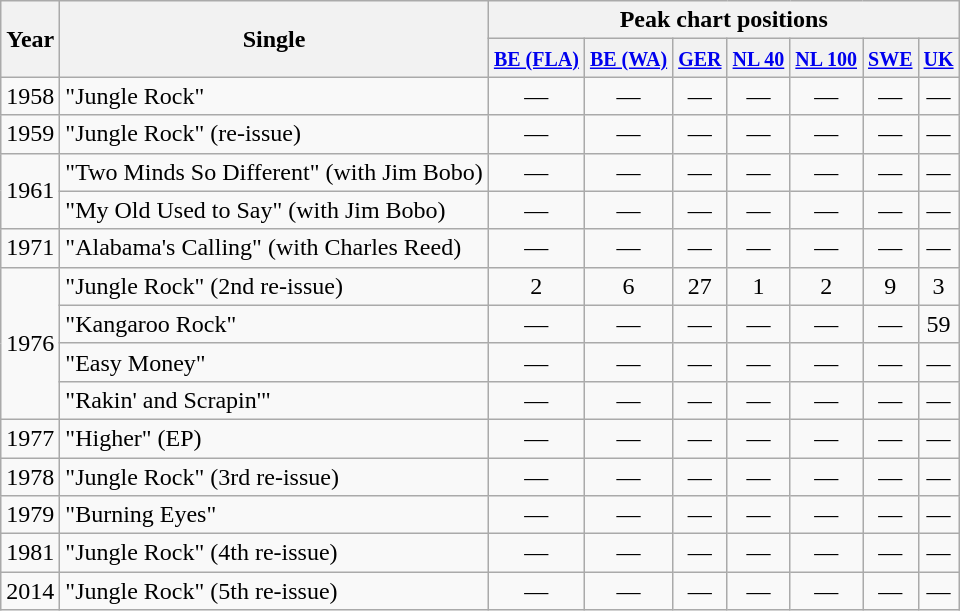<table class="wikitable">
<tr>
<th rowspan="2">Year</th>
<th rowspan="2">Single</th>
<th colspan="7">Peak chart positions</th>
</tr>
<tr>
<th><small><a href='#'>BE (FLA)</a></small><br></th>
<th><small><a href='#'>BE (WA)</a></small><br></th>
<th><small><a href='#'>GER</a></small><br></th>
<th><small><a href='#'>NL 40</a></small><br></th>
<th><small><a href='#'>NL 100</a></small><br></th>
<th><small><a href='#'>SWE</a></small><br></th>
<th><small><a href='#'>UK</a></small><br></th>
</tr>
<tr>
<td>1958</td>
<td>"Jungle Rock"</td>
<td style="text-align:center;">—</td>
<td style="text-align:center;">—</td>
<td style="text-align:center;">—</td>
<td style="text-align:center;">—</td>
<td style="text-align:center;">—</td>
<td style="text-align:center;">—</td>
<td style="text-align:center;">—</td>
</tr>
<tr>
<td>1959</td>
<td>"Jungle Rock" (re-issue)</td>
<td style="text-align:center;">—</td>
<td style="text-align:center;">—</td>
<td style="text-align:center;">—</td>
<td style="text-align:center;">—</td>
<td style="text-align:center;">—</td>
<td style="text-align:center;">—</td>
<td style="text-align:center;">—</td>
</tr>
<tr>
<td rowspan="2">1961</td>
<td>"Two Minds So Different" (with Jim Bobo)</td>
<td style="text-align:center;">—</td>
<td style="text-align:center;">—</td>
<td style="text-align:center;">—</td>
<td style="text-align:center;">—</td>
<td style="text-align:center;">—</td>
<td style="text-align:center;">—</td>
<td style="text-align:center;">—</td>
</tr>
<tr>
<td>"My Old Used to Say" (with Jim Bobo)</td>
<td style="text-align:center;">—</td>
<td style="text-align:center;">—</td>
<td style="text-align:center;">—</td>
<td style="text-align:center;">—</td>
<td style="text-align:center;">—</td>
<td style="text-align:center;">—</td>
<td style="text-align:center;">—</td>
</tr>
<tr>
<td>1971</td>
<td>"Alabama's Calling" (with Charles Reed)</td>
<td style="text-align:center;">—</td>
<td style="text-align:center;">—</td>
<td style="text-align:center;">—</td>
<td style="text-align:center;">—</td>
<td style="text-align:center;">—</td>
<td style="text-align:center;">—</td>
<td style="text-align:center;">—</td>
</tr>
<tr>
<td rowspan="4">1976</td>
<td>"Jungle Rock" (2nd re-issue)</td>
<td style="text-align:center;">2</td>
<td style="text-align:center;">6</td>
<td style="text-align:center;">27</td>
<td style="text-align:center;">1</td>
<td style="text-align:center;">2</td>
<td style="text-align:center;">9</td>
<td style="text-align:center;">3</td>
</tr>
<tr>
<td>"Kangaroo Rock"</td>
<td style="text-align:center;">—</td>
<td style="text-align:center;">—</td>
<td style="text-align:center;">—</td>
<td style="text-align:center;">—</td>
<td style="text-align:center;">—</td>
<td style="text-align:center;">—</td>
<td style="text-align:center;">59</td>
</tr>
<tr>
<td>"Easy Money"</td>
<td style="text-align:center;">—</td>
<td style="text-align:center;">—</td>
<td style="text-align:center;">—</td>
<td style="text-align:center;">—</td>
<td style="text-align:center;">—</td>
<td style="text-align:center;">—</td>
<td style="text-align:center;">—</td>
</tr>
<tr>
<td>"Rakin' and Scrapin'"</td>
<td style="text-align:center;">—</td>
<td style="text-align:center;">—</td>
<td style="text-align:center;">—</td>
<td style="text-align:center;">—</td>
<td style="text-align:center;">—</td>
<td style="text-align:center;">—</td>
<td style="text-align:center;">—</td>
</tr>
<tr>
<td>1977</td>
<td>"Higher" (EP)</td>
<td style="text-align:center;">—</td>
<td style="text-align:center;">—</td>
<td style="text-align:center;">—</td>
<td style="text-align:center;">—</td>
<td style="text-align:center;">—</td>
<td style="text-align:center;">—</td>
<td style="text-align:center;">—</td>
</tr>
<tr>
<td>1978</td>
<td>"Jungle Rock" (3rd re-issue)</td>
<td style="text-align:center;">—</td>
<td style="text-align:center;">—</td>
<td style="text-align:center;">—</td>
<td style="text-align:center;">—</td>
<td style="text-align:center;">—</td>
<td style="text-align:center;">—</td>
<td style="text-align:center;">—</td>
</tr>
<tr>
<td>1979</td>
<td>"Burning Eyes"</td>
<td style="text-align:center;">—</td>
<td style="text-align:center;">—</td>
<td style="text-align:center;">—</td>
<td style="text-align:center;">—</td>
<td style="text-align:center;">—</td>
<td style="text-align:center;">—</td>
<td style="text-align:center;">—</td>
</tr>
<tr>
<td>1981</td>
<td>"Jungle Rock" (4th re-issue)</td>
<td style="text-align:center;">—</td>
<td style="text-align:center;">—</td>
<td style="text-align:center;">—</td>
<td style="text-align:center;">—</td>
<td style="text-align:center;">—</td>
<td style="text-align:center;">—</td>
<td style="text-align:center;">—</td>
</tr>
<tr>
<td>2014</td>
<td>"Jungle Rock" (5th re-issue)</td>
<td style="text-align:center;">—</td>
<td style="text-align:center;">—</td>
<td style="text-align:center;">—</td>
<td style="text-align:center;">—</td>
<td style="text-align:center;">—</td>
<td style="text-align:center;">—</td>
<td style="text-align:center;">—</td>
</tr>
</table>
